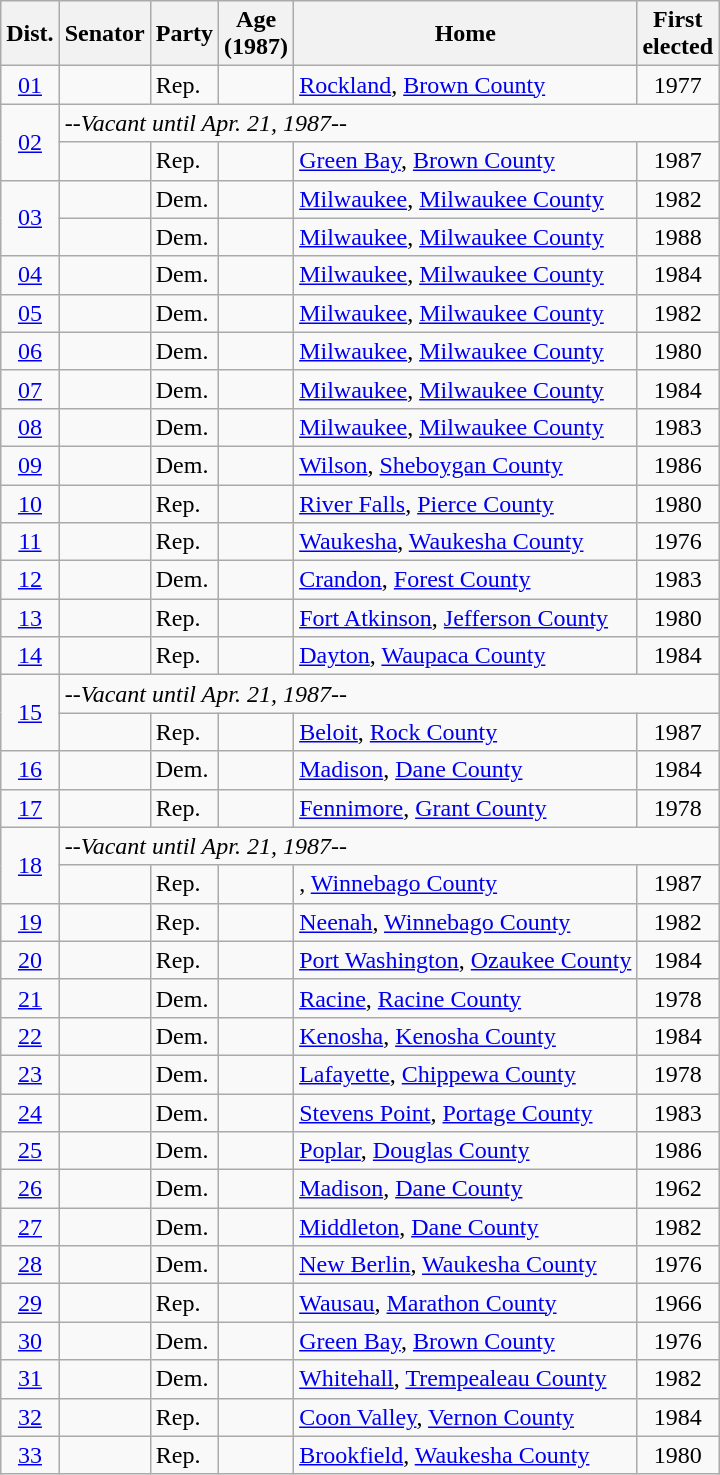<table class="wikitable sortable">
<tr>
<th>Dist.</th>
<th>Senator</th>
<th>Party</th>
<th>Age<br>(1987)</th>
<th>Home</th>
<th>First<br>elected</th>
</tr>
<tr>
<td align="center"><a href='#'>01</a></td>
<td></td>
<td>Rep.</td>
<td align="center"></td>
<td><a href='#'>Rockland</a>, <a href='#'>Brown County</a></td>
<td align="center">1977</td>
</tr>
<tr>
<td rowspan="2" align="center"><a href='#'>02</a></td>
<td colspan="5"><em>--Vacant until Apr. 21, 1987--</em></td>
</tr>
<tr>
<td> </td>
<td>Rep.</td>
<td align="center"></td>
<td><a href='#'>Green Bay</a>, <a href='#'>Brown County</a></td>
<td align="center">1987</td>
</tr>
<tr>
<td rowspan="2" align="center"><a href='#'>03</a></td>
<td> </td>
<td>Dem.</td>
<td align="center"></td>
<td><a href='#'>Milwaukee</a>, <a href='#'>Milwaukee County</a></td>
<td align="center">1982</td>
</tr>
<tr>
<td> </td>
<td>Dem.</td>
<td align="center"></td>
<td><a href='#'>Milwaukee</a>, <a href='#'>Milwaukee County</a></td>
<td align="center">1988</td>
</tr>
<tr>
<td align="center"><a href='#'>04</a></td>
<td></td>
<td>Dem.</td>
<td align="center"></td>
<td><a href='#'>Milwaukee</a>, <a href='#'>Milwaukee County</a></td>
<td align="center">1984</td>
</tr>
<tr>
<td align="center"><a href='#'>05</a></td>
<td></td>
<td>Dem.</td>
<td align="center"></td>
<td><a href='#'>Milwaukee</a>, <a href='#'>Milwaukee County</a></td>
<td align="center">1982</td>
</tr>
<tr>
<td align="center"><a href='#'>06</a></td>
<td></td>
<td>Dem.</td>
<td align="center"></td>
<td><a href='#'>Milwaukee</a>, <a href='#'>Milwaukee County</a></td>
<td align="center">1980</td>
</tr>
<tr>
<td align="center"><a href='#'>07</a></td>
<td></td>
<td>Dem.</td>
<td align="center"></td>
<td><a href='#'>Milwaukee</a>, <a href='#'>Milwaukee County</a></td>
<td align="center">1984</td>
</tr>
<tr>
<td align="center"><a href='#'>08</a></td>
<td></td>
<td>Dem.</td>
<td align="center"></td>
<td><a href='#'>Milwaukee</a>, <a href='#'>Milwaukee County</a></td>
<td align="center">1983</td>
</tr>
<tr>
<td align="center"><a href='#'>09</a></td>
<td></td>
<td>Dem.</td>
<td align="center"></td>
<td><a href='#'>Wilson</a>, <a href='#'>Sheboygan County</a></td>
<td align="center">1986</td>
</tr>
<tr>
<td align="center"><a href='#'>10</a></td>
<td></td>
<td>Rep.</td>
<td align="center"></td>
<td><a href='#'>River Falls</a>, <a href='#'>Pierce County</a></td>
<td align="center">1980</td>
</tr>
<tr>
<td align="center"><a href='#'>11</a></td>
<td></td>
<td>Rep.</td>
<td align="center"></td>
<td><a href='#'>Waukesha</a>, <a href='#'>Waukesha County</a></td>
<td align="center">1976</td>
</tr>
<tr>
<td align="center"><a href='#'>12</a></td>
<td></td>
<td>Dem.</td>
<td align="center"></td>
<td><a href='#'>Crandon</a>, <a href='#'>Forest County</a></td>
<td align="center">1983</td>
</tr>
<tr>
<td align="center"><a href='#'>13</a></td>
<td></td>
<td>Rep.</td>
<td align="center"></td>
<td><a href='#'>Fort Atkinson</a>, <a href='#'>Jefferson County</a></td>
<td align="center">1980</td>
</tr>
<tr>
<td align="center"><a href='#'>14</a></td>
<td></td>
<td>Rep.</td>
<td align="center"></td>
<td><a href='#'>Dayton</a>, <a href='#'>Waupaca County</a></td>
<td align="center">1984</td>
</tr>
<tr>
<td rowspan="2" align="center"><a href='#'>15</a></td>
<td colspan="5"><em>--Vacant until Apr. 21, 1987--</em></td>
</tr>
<tr>
<td> </td>
<td>Rep.</td>
<td align="center"></td>
<td><a href='#'>Beloit</a>, <a href='#'>Rock County</a></td>
<td align="center">1987</td>
</tr>
<tr>
<td align="center"><a href='#'>16</a></td>
<td></td>
<td>Dem.</td>
<td align="center"></td>
<td><a href='#'>Madison</a>, <a href='#'>Dane County</a></td>
<td align="center">1984</td>
</tr>
<tr>
<td align="center"><a href='#'>17</a></td>
<td></td>
<td>Rep.</td>
<td align="center"></td>
<td><a href='#'>Fennimore</a>, <a href='#'>Grant County</a></td>
<td align="center">1978</td>
</tr>
<tr>
<td rowspan="2" align="center"><a href='#'>18</a></td>
<td colspan="5"><em>--Vacant until Apr. 21, 1987--</em></td>
</tr>
<tr>
<td> </td>
<td>Rep.</td>
<td align="center"></td>
<td>, <a href='#'>Winnebago County</a></td>
<td align="center">1987</td>
</tr>
<tr>
<td align="center"><a href='#'>19</a></td>
<td></td>
<td>Rep.</td>
<td align="center"></td>
<td><a href='#'>Neenah</a>, <a href='#'>Winnebago County</a></td>
<td align="center">1982</td>
</tr>
<tr>
<td align="center"><a href='#'>20</a></td>
<td></td>
<td>Rep.</td>
<td align="center"></td>
<td><a href='#'>Port Washington</a>, <a href='#'>Ozaukee County</a></td>
<td align="center">1984</td>
</tr>
<tr>
<td align="center"><a href='#'>21</a></td>
<td></td>
<td>Dem.</td>
<td align="center"></td>
<td><a href='#'>Racine</a>, <a href='#'>Racine County</a></td>
<td align="center">1978</td>
</tr>
<tr>
<td align="center"><a href='#'>22</a></td>
<td></td>
<td>Dem.</td>
<td align="center"></td>
<td><a href='#'>Kenosha</a>, <a href='#'>Kenosha County</a></td>
<td align="center">1984</td>
</tr>
<tr>
<td align="center"><a href='#'>23</a></td>
<td></td>
<td>Dem.</td>
<td align="center"></td>
<td><a href='#'>Lafayette</a>, <a href='#'>Chippewa County</a></td>
<td align="center">1978</td>
</tr>
<tr>
<td align="center"><a href='#'>24</a></td>
<td></td>
<td>Dem.</td>
<td align="center"></td>
<td><a href='#'>Stevens Point</a>, <a href='#'>Portage County</a></td>
<td align="center">1983</td>
</tr>
<tr>
<td align="center"><a href='#'>25</a></td>
<td></td>
<td>Dem.</td>
<td align="center"></td>
<td><a href='#'>Poplar</a>, <a href='#'>Douglas County</a></td>
<td align="center">1986</td>
</tr>
<tr>
<td align="center"><a href='#'>26</a></td>
<td></td>
<td>Dem.</td>
<td align="center"></td>
<td><a href='#'>Madison</a>, <a href='#'>Dane County</a></td>
<td align="center">1962</td>
</tr>
<tr>
<td align="center"><a href='#'>27</a></td>
<td></td>
<td>Dem.</td>
<td align="center"></td>
<td><a href='#'>Middleton</a>, <a href='#'>Dane County</a></td>
<td align="center">1982</td>
</tr>
<tr>
<td align="center"><a href='#'>28</a></td>
<td></td>
<td>Dem.</td>
<td align="center"></td>
<td><a href='#'>New Berlin</a>, <a href='#'>Waukesha County</a></td>
<td align="center">1976</td>
</tr>
<tr>
<td align="center"><a href='#'>29</a></td>
<td></td>
<td>Rep.</td>
<td align="center"></td>
<td><a href='#'>Wausau</a>, <a href='#'>Marathon County</a></td>
<td align="center">1966</td>
</tr>
<tr>
<td align="center"><a href='#'>30</a></td>
<td></td>
<td>Dem.</td>
<td align="center"></td>
<td><a href='#'>Green Bay</a>, <a href='#'>Brown County</a></td>
<td align="center">1976</td>
</tr>
<tr>
<td align="center"><a href='#'>31</a></td>
<td></td>
<td>Dem.</td>
<td align="center"></td>
<td><a href='#'>Whitehall</a>, <a href='#'>Trempealeau County</a></td>
<td align="center">1982</td>
</tr>
<tr>
<td align="center"><a href='#'>32</a></td>
<td></td>
<td>Rep.</td>
<td align="center"></td>
<td><a href='#'>Coon Valley</a>, <a href='#'>Vernon County</a></td>
<td align="center">1984</td>
</tr>
<tr>
<td align="center"><a href='#'>33</a></td>
<td></td>
<td>Rep.</td>
<td align="center"></td>
<td><a href='#'>Brookfield</a>, <a href='#'>Waukesha County</a></td>
<td align="center">1980</td>
</tr>
</table>
